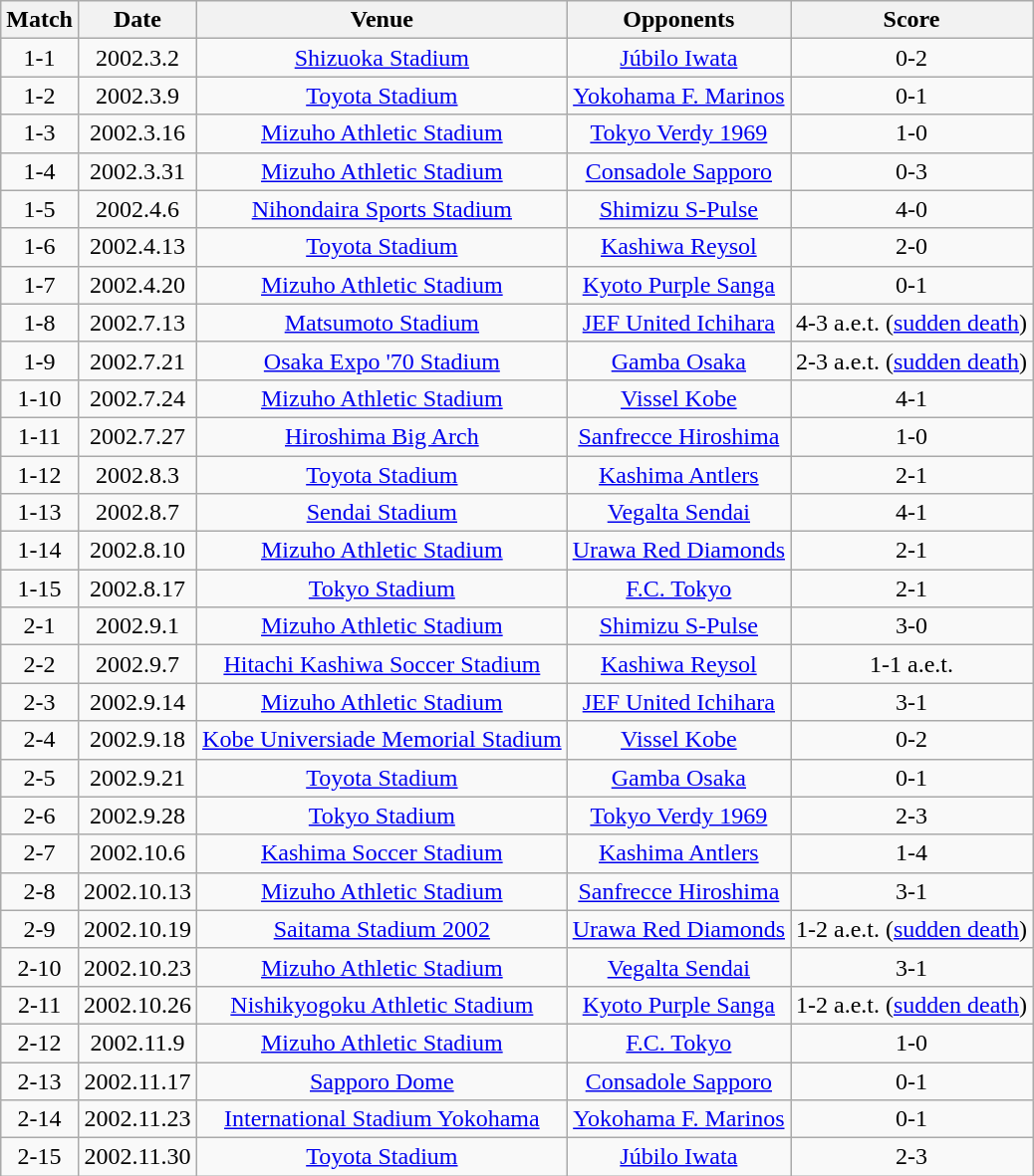<table class="wikitable" style="text-align:center;">
<tr>
<th>Match</th>
<th>Date</th>
<th>Venue</th>
<th>Opponents</th>
<th>Score</th>
</tr>
<tr>
<td>1-1</td>
<td>2002.3.2</td>
<td><a href='#'>Shizuoka Stadium</a></td>
<td><a href='#'>Júbilo Iwata</a></td>
<td>0-2</td>
</tr>
<tr>
<td>1-2</td>
<td>2002.3.9</td>
<td><a href='#'>Toyota Stadium</a></td>
<td><a href='#'>Yokohama F. Marinos</a></td>
<td>0-1</td>
</tr>
<tr>
<td>1-3</td>
<td>2002.3.16</td>
<td><a href='#'>Mizuho Athletic Stadium</a></td>
<td><a href='#'>Tokyo Verdy 1969</a></td>
<td>1-0</td>
</tr>
<tr>
<td>1-4</td>
<td>2002.3.31</td>
<td><a href='#'>Mizuho Athletic Stadium</a></td>
<td><a href='#'>Consadole Sapporo</a></td>
<td>0-3</td>
</tr>
<tr>
<td>1-5</td>
<td>2002.4.6</td>
<td><a href='#'>Nihondaira Sports Stadium</a></td>
<td><a href='#'>Shimizu S-Pulse</a></td>
<td>4-0</td>
</tr>
<tr>
<td>1-6</td>
<td>2002.4.13</td>
<td><a href='#'>Toyota Stadium</a></td>
<td><a href='#'>Kashiwa Reysol</a></td>
<td>2-0</td>
</tr>
<tr>
<td>1-7</td>
<td>2002.4.20</td>
<td><a href='#'>Mizuho Athletic Stadium</a></td>
<td><a href='#'>Kyoto Purple Sanga</a></td>
<td>0-1</td>
</tr>
<tr>
<td>1-8</td>
<td>2002.7.13</td>
<td><a href='#'>Matsumoto Stadium</a></td>
<td><a href='#'>JEF United Ichihara</a></td>
<td>4-3 a.e.t. (<a href='#'>sudden death</a>)</td>
</tr>
<tr>
<td>1-9</td>
<td>2002.7.21</td>
<td><a href='#'>Osaka Expo '70 Stadium</a></td>
<td><a href='#'>Gamba Osaka</a></td>
<td>2-3 a.e.t. (<a href='#'>sudden death</a>)</td>
</tr>
<tr>
<td>1-10</td>
<td>2002.7.24</td>
<td><a href='#'>Mizuho Athletic Stadium</a></td>
<td><a href='#'>Vissel Kobe</a></td>
<td>4-1</td>
</tr>
<tr>
<td>1-11</td>
<td>2002.7.27</td>
<td><a href='#'>Hiroshima Big Arch</a></td>
<td><a href='#'>Sanfrecce Hiroshima</a></td>
<td>1-0</td>
</tr>
<tr>
<td>1-12</td>
<td>2002.8.3</td>
<td><a href='#'>Toyota Stadium</a></td>
<td><a href='#'>Kashima Antlers</a></td>
<td>2-1</td>
</tr>
<tr>
<td>1-13</td>
<td>2002.8.7</td>
<td><a href='#'>Sendai Stadium</a></td>
<td><a href='#'>Vegalta Sendai</a></td>
<td>4-1</td>
</tr>
<tr>
<td>1-14</td>
<td>2002.8.10</td>
<td><a href='#'>Mizuho Athletic Stadium</a></td>
<td><a href='#'>Urawa Red Diamonds</a></td>
<td>2-1</td>
</tr>
<tr>
<td>1-15</td>
<td>2002.8.17</td>
<td><a href='#'>Tokyo Stadium</a></td>
<td><a href='#'>F.C. Tokyo</a></td>
<td>2-1</td>
</tr>
<tr>
<td>2-1</td>
<td>2002.9.1</td>
<td><a href='#'>Mizuho Athletic Stadium</a></td>
<td><a href='#'>Shimizu S-Pulse</a></td>
<td>3-0</td>
</tr>
<tr>
<td>2-2</td>
<td>2002.9.7</td>
<td><a href='#'>Hitachi Kashiwa Soccer Stadium</a></td>
<td><a href='#'>Kashiwa Reysol</a></td>
<td>1-1 a.e.t.</td>
</tr>
<tr>
<td>2-3</td>
<td>2002.9.14</td>
<td><a href='#'>Mizuho Athletic Stadium</a></td>
<td><a href='#'>JEF United Ichihara</a></td>
<td>3-1</td>
</tr>
<tr>
<td>2-4</td>
<td>2002.9.18</td>
<td><a href='#'>Kobe Universiade Memorial Stadium</a></td>
<td><a href='#'>Vissel Kobe</a></td>
<td>0-2</td>
</tr>
<tr>
<td>2-5</td>
<td>2002.9.21</td>
<td><a href='#'>Toyota Stadium</a></td>
<td><a href='#'>Gamba Osaka</a></td>
<td>0-1</td>
</tr>
<tr>
<td>2-6</td>
<td>2002.9.28</td>
<td><a href='#'>Tokyo Stadium</a></td>
<td><a href='#'>Tokyo Verdy 1969</a></td>
<td>2-3</td>
</tr>
<tr>
<td>2-7</td>
<td>2002.10.6</td>
<td><a href='#'>Kashima Soccer Stadium</a></td>
<td><a href='#'>Kashima Antlers</a></td>
<td>1-4</td>
</tr>
<tr>
<td>2-8</td>
<td>2002.10.13</td>
<td><a href='#'>Mizuho Athletic Stadium</a></td>
<td><a href='#'>Sanfrecce Hiroshima</a></td>
<td>3-1</td>
</tr>
<tr>
<td>2-9</td>
<td>2002.10.19</td>
<td><a href='#'>Saitama Stadium 2002</a></td>
<td><a href='#'>Urawa Red Diamonds</a></td>
<td>1-2 a.e.t. (<a href='#'>sudden death</a>)</td>
</tr>
<tr>
<td>2-10</td>
<td>2002.10.23</td>
<td><a href='#'>Mizuho Athletic Stadium</a></td>
<td><a href='#'>Vegalta Sendai</a></td>
<td>3-1</td>
</tr>
<tr>
<td>2-11</td>
<td>2002.10.26</td>
<td><a href='#'>Nishikyogoku Athletic Stadium</a></td>
<td><a href='#'>Kyoto Purple Sanga</a></td>
<td>1-2 a.e.t. (<a href='#'>sudden death</a>)</td>
</tr>
<tr>
<td>2-12</td>
<td>2002.11.9</td>
<td><a href='#'>Mizuho Athletic Stadium</a></td>
<td><a href='#'>F.C. Tokyo</a></td>
<td>1-0</td>
</tr>
<tr>
<td>2-13</td>
<td>2002.11.17</td>
<td><a href='#'>Sapporo Dome</a></td>
<td><a href='#'>Consadole Sapporo</a></td>
<td>0-1</td>
</tr>
<tr>
<td>2-14</td>
<td>2002.11.23</td>
<td><a href='#'>International Stadium Yokohama</a></td>
<td><a href='#'>Yokohama F. Marinos</a></td>
<td>0-1</td>
</tr>
<tr>
<td>2-15</td>
<td>2002.11.30</td>
<td><a href='#'>Toyota Stadium</a></td>
<td><a href='#'>Júbilo Iwata</a></td>
<td>2-3</td>
</tr>
</table>
